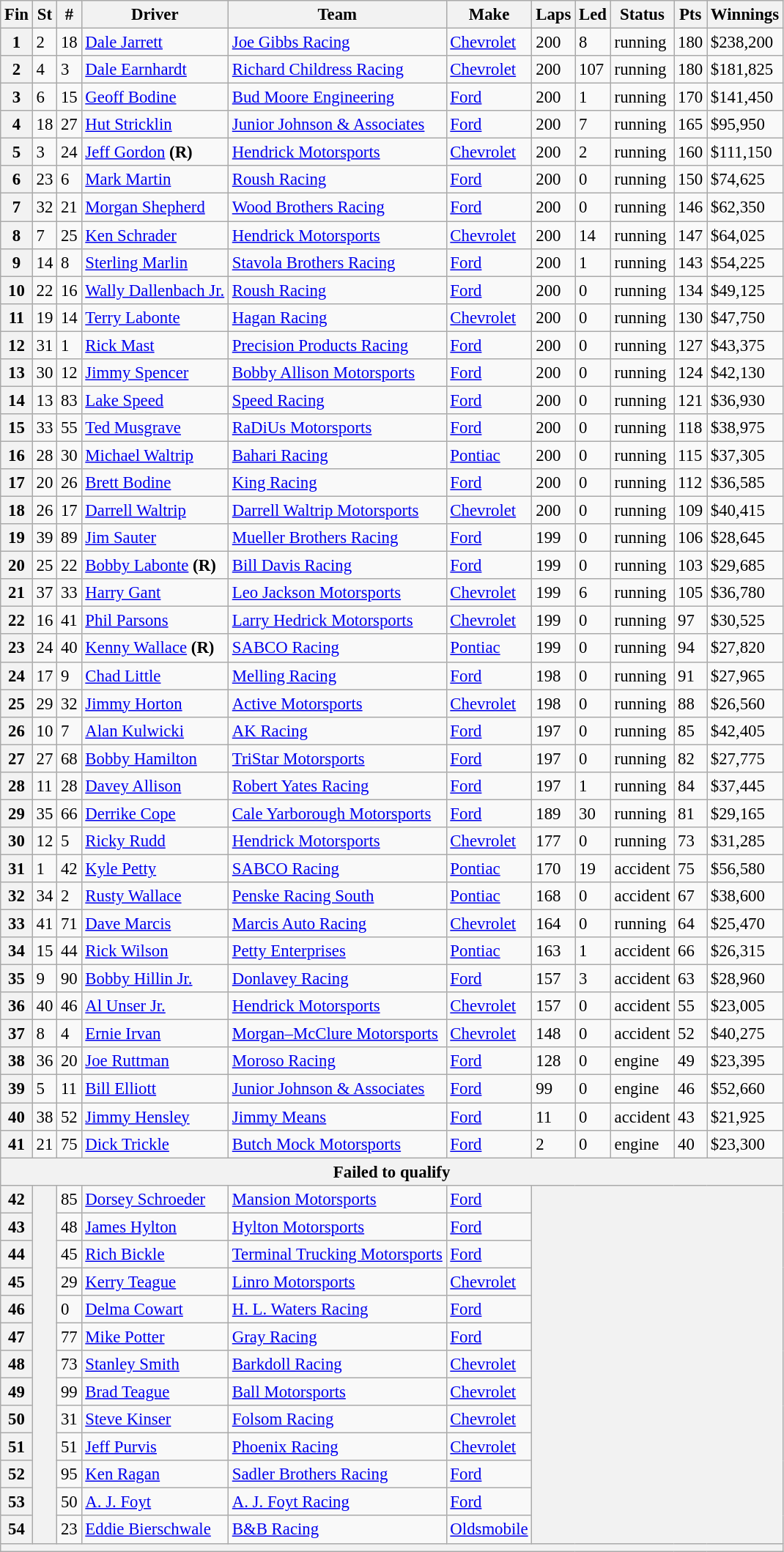<table class="wikitable" style="font-size:95%">
<tr>
<th>Fin</th>
<th>St</th>
<th>#</th>
<th>Driver</th>
<th>Team</th>
<th>Make</th>
<th>Laps</th>
<th>Led</th>
<th>Status</th>
<th>Pts</th>
<th>Winnings</th>
</tr>
<tr>
<th>1</th>
<td>2</td>
<td>18</td>
<td><a href='#'>Dale Jarrett</a></td>
<td><a href='#'>Joe Gibbs Racing</a></td>
<td><a href='#'>Chevrolet</a></td>
<td>200</td>
<td>8</td>
<td>running</td>
<td>180</td>
<td>$238,200</td>
</tr>
<tr>
<th>2</th>
<td>4</td>
<td>3</td>
<td><a href='#'>Dale Earnhardt</a></td>
<td><a href='#'>Richard Childress Racing</a></td>
<td><a href='#'>Chevrolet</a></td>
<td>200</td>
<td>107</td>
<td>running</td>
<td>180</td>
<td>$181,825</td>
</tr>
<tr>
<th>3</th>
<td>6</td>
<td>15</td>
<td><a href='#'>Geoff Bodine</a></td>
<td><a href='#'>Bud Moore Engineering</a></td>
<td><a href='#'>Ford</a></td>
<td>200</td>
<td>1</td>
<td>running</td>
<td>170</td>
<td>$141,450</td>
</tr>
<tr>
<th>4</th>
<td>18</td>
<td>27</td>
<td><a href='#'>Hut Stricklin</a></td>
<td><a href='#'>Junior Johnson & Associates</a></td>
<td><a href='#'>Ford</a></td>
<td>200</td>
<td>7</td>
<td>running</td>
<td>165</td>
<td>$95,950</td>
</tr>
<tr>
<th>5</th>
<td>3</td>
<td>24</td>
<td><a href='#'>Jeff Gordon</a> <strong>(R)</strong></td>
<td><a href='#'>Hendrick Motorsports</a></td>
<td><a href='#'>Chevrolet</a></td>
<td>200</td>
<td>2</td>
<td>running</td>
<td>160</td>
<td>$111,150</td>
</tr>
<tr>
<th>6</th>
<td>23</td>
<td>6</td>
<td><a href='#'>Mark Martin</a></td>
<td><a href='#'>Roush Racing</a></td>
<td><a href='#'>Ford</a></td>
<td>200</td>
<td>0</td>
<td>running</td>
<td>150</td>
<td>$74,625</td>
</tr>
<tr>
<th>7</th>
<td>32</td>
<td>21</td>
<td><a href='#'>Morgan Shepherd</a></td>
<td><a href='#'>Wood Brothers Racing</a></td>
<td><a href='#'>Ford</a></td>
<td>200</td>
<td>0</td>
<td>running</td>
<td>146</td>
<td>$62,350</td>
</tr>
<tr>
<th>8</th>
<td>7</td>
<td>25</td>
<td><a href='#'>Ken Schrader</a></td>
<td><a href='#'>Hendrick Motorsports</a></td>
<td><a href='#'>Chevrolet</a></td>
<td>200</td>
<td>14</td>
<td>running</td>
<td>147</td>
<td>$64,025</td>
</tr>
<tr>
<th>9</th>
<td>14</td>
<td>8</td>
<td><a href='#'>Sterling Marlin</a></td>
<td><a href='#'>Stavola Brothers Racing</a></td>
<td><a href='#'>Ford</a></td>
<td>200</td>
<td>1</td>
<td>running</td>
<td>143</td>
<td>$54,225</td>
</tr>
<tr>
<th>10</th>
<td>22</td>
<td>16</td>
<td><a href='#'>Wally Dallenbach Jr.</a></td>
<td><a href='#'>Roush Racing</a></td>
<td><a href='#'>Ford</a></td>
<td>200</td>
<td>0</td>
<td>running</td>
<td>134</td>
<td>$49,125</td>
</tr>
<tr>
<th>11</th>
<td>19</td>
<td>14</td>
<td><a href='#'>Terry Labonte</a></td>
<td><a href='#'>Hagan Racing</a></td>
<td><a href='#'>Chevrolet</a></td>
<td>200</td>
<td>0</td>
<td>running</td>
<td>130</td>
<td>$47,750</td>
</tr>
<tr>
<th>12</th>
<td>31</td>
<td>1</td>
<td><a href='#'>Rick Mast</a></td>
<td><a href='#'>Precision Products Racing</a></td>
<td><a href='#'>Ford</a></td>
<td>200</td>
<td>0</td>
<td>running</td>
<td>127</td>
<td>$43,375</td>
</tr>
<tr>
<th>13</th>
<td>30</td>
<td>12</td>
<td><a href='#'>Jimmy Spencer</a></td>
<td><a href='#'>Bobby Allison Motorsports</a></td>
<td><a href='#'>Ford</a></td>
<td>200</td>
<td>0</td>
<td>running</td>
<td>124</td>
<td>$42,130</td>
</tr>
<tr>
<th>14</th>
<td>13</td>
<td>83</td>
<td><a href='#'>Lake Speed</a></td>
<td><a href='#'>Speed Racing</a></td>
<td><a href='#'>Ford</a></td>
<td>200</td>
<td>0</td>
<td>running</td>
<td>121</td>
<td>$36,930</td>
</tr>
<tr>
<th>15</th>
<td>33</td>
<td>55</td>
<td><a href='#'>Ted Musgrave</a></td>
<td><a href='#'>RaDiUs Motorsports</a></td>
<td><a href='#'>Ford</a></td>
<td>200</td>
<td>0</td>
<td>running</td>
<td>118</td>
<td>$38,975</td>
</tr>
<tr>
<th>16</th>
<td>28</td>
<td>30</td>
<td><a href='#'>Michael Waltrip</a></td>
<td><a href='#'>Bahari Racing</a></td>
<td><a href='#'>Pontiac</a></td>
<td>200</td>
<td>0</td>
<td>running</td>
<td>115</td>
<td>$37,305</td>
</tr>
<tr>
<th>17</th>
<td>20</td>
<td>26</td>
<td><a href='#'>Brett Bodine</a></td>
<td><a href='#'>King Racing</a></td>
<td><a href='#'>Ford</a></td>
<td>200</td>
<td>0</td>
<td>running</td>
<td>112</td>
<td>$36,585</td>
</tr>
<tr>
<th>18</th>
<td>26</td>
<td>17</td>
<td><a href='#'>Darrell Waltrip</a></td>
<td><a href='#'>Darrell Waltrip Motorsports</a></td>
<td><a href='#'>Chevrolet</a></td>
<td>200</td>
<td>0</td>
<td>running</td>
<td>109</td>
<td>$40,415</td>
</tr>
<tr>
<th>19</th>
<td>39</td>
<td>89</td>
<td><a href='#'>Jim Sauter</a></td>
<td><a href='#'>Mueller Brothers Racing</a></td>
<td><a href='#'>Ford</a></td>
<td>199</td>
<td>0</td>
<td>running</td>
<td>106</td>
<td>$28,645</td>
</tr>
<tr>
<th>20</th>
<td>25</td>
<td>22</td>
<td><a href='#'>Bobby Labonte</a> <strong>(R)</strong></td>
<td><a href='#'>Bill Davis Racing</a></td>
<td><a href='#'>Ford</a></td>
<td>199</td>
<td>0</td>
<td>running</td>
<td>103</td>
<td>$29,685</td>
</tr>
<tr>
<th>21</th>
<td>37</td>
<td>33</td>
<td><a href='#'>Harry Gant</a></td>
<td><a href='#'>Leo Jackson Motorsports</a></td>
<td><a href='#'>Chevrolet</a></td>
<td>199</td>
<td>6</td>
<td>running</td>
<td>105</td>
<td>$36,780</td>
</tr>
<tr>
<th>22</th>
<td>16</td>
<td>41</td>
<td><a href='#'>Phil Parsons</a></td>
<td><a href='#'>Larry Hedrick Motorsports</a></td>
<td><a href='#'>Chevrolet</a></td>
<td>199</td>
<td>0</td>
<td>running</td>
<td>97</td>
<td>$30,525</td>
</tr>
<tr>
<th>23</th>
<td>24</td>
<td>40</td>
<td><a href='#'>Kenny Wallace</a> <strong>(R)</strong></td>
<td><a href='#'>SABCO Racing</a></td>
<td><a href='#'>Pontiac</a></td>
<td>199</td>
<td>0</td>
<td>running</td>
<td>94</td>
<td>$27,820</td>
</tr>
<tr>
<th>24</th>
<td>17</td>
<td>9</td>
<td><a href='#'>Chad Little</a></td>
<td><a href='#'>Melling Racing</a></td>
<td><a href='#'>Ford</a></td>
<td>198</td>
<td>0</td>
<td>running</td>
<td>91</td>
<td>$27,965</td>
</tr>
<tr>
<th>25</th>
<td>29</td>
<td>32</td>
<td><a href='#'>Jimmy Horton</a></td>
<td><a href='#'>Active Motorsports</a></td>
<td><a href='#'>Chevrolet</a></td>
<td>198</td>
<td>0</td>
<td>running</td>
<td>88</td>
<td>$26,560</td>
</tr>
<tr>
<th>26</th>
<td>10</td>
<td>7</td>
<td><a href='#'>Alan Kulwicki</a></td>
<td><a href='#'>AK Racing</a></td>
<td><a href='#'>Ford</a></td>
<td>197</td>
<td>0</td>
<td>running</td>
<td>85</td>
<td>$42,405</td>
</tr>
<tr>
<th>27</th>
<td>27</td>
<td>68</td>
<td><a href='#'>Bobby Hamilton</a></td>
<td><a href='#'>TriStar Motorsports</a></td>
<td><a href='#'>Ford</a></td>
<td>197</td>
<td>0</td>
<td>running</td>
<td>82</td>
<td>$27,775</td>
</tr>
<tr>
<th>28</th>
<td>11</td>
<td>28</td>
<td><a href='#'>Davey Allison</a></td>
<td><a href='#'>Robert Yates Racing</a></td>
<td><a href='#'>Ford</a></td>
<td>197</td>
<td>1</td>
<td>running</td>
<td>84</td>
<td>$37,445</td>
</tr>
<tr>
<th>29</th>
<td>35</td>
<td>66</td>
<td><a href='#'>Derrike Cope</a></td>
<td><a href='#'>Cale Yarborough Motorsports</a></td>
<td><a href='#'>Ford</a></td>
<td>189</td>
<td>30</td>
<td>running</td>
<td>81</td>
<td>$29,165</td>
</tr>
<tr>
<th>30</th>
<td>12</td>
<td>5</td>
<td><a href='#'>Ricky Rudd</a></td>
<td><a href='#'>Hendrick Motorsports</a></td>
<td><a href='#'>Chevrolet</a></td>
<td>177</td>
<td>0</td>
<td>running</td>
<td>73</td>
<td>$31,285</td>
</tr>
<tr>
<th>31</th>
<td>1</td>
<td>42</td>
<td><a href='#'>Kyle Petty</a></td>
<td><a href='#'>SABCO Racing</a></td>
<td><a href='#'>Pontiac</a></td>
<td>170</td>
<td>19</td>
<td>accident</td>
<td>75</td>
<td>$56,580</td>
</tr>
<tr>
<th>32</th>
<td>34</td>
<td>2</td>
<td><a href='#'>Rusty Wallace</a></td>
<td><a href='#'>Penske Racing South</a></td>
<td><a href='#'>Pontiac</a></td>
<td>168</td>
<td>0</td>
<td>accident</td>
<td>67</td>
<td>$38,600</td>
</tr>
<tr>
<th>33</th>
<td>41</td>
<td>71</td>
<td><a href='#'>Dave Marcis</a></td>
<td><a href='#'>Marcis Auto Racing</a></td>
<td><a href='#'>Chevrolet</a></td>
<td>164</td>
<td>0</td>
<td>running</td>
<td>64</td>
<td>$25,470</td>
</tr>
<tr>
<th>34</th>
<td>15</td>
<td>44</td>
<td><a href='#'>Rick Wilson</a></td>
<td><a href='#'>Petty Enterprises</a></td>
<td><a href='#'>Pontiac</a></td>
<td>163</td>
<td>1</td>
<td>accident</td>
<td>66</td>
<td>$26,315</td>
</tr>
<tr>
<th>35</th>
<td>9</td>
<td>90</td>
<td><a href='#'>Bobby Hillin Jr.</a></td>
<td><a href='#'>Donlavey Racing</a></td>
<td><a href='#'>Ford</a></td>
<td>157</td>
<td>3</td>
<td>accident</td>
<td>63</td>
<td>$28,960</td>
</tr>
<tr>
<th>36</th>
<td>40</td>
<td>46</td>
<td><a href='#'>Al Unser Jr.</a></td>
<td><a href='#'>Hendrick Motorsports</a></td>
<td><a href='#'>Chevrolet</a></td>
<td>157</td>
<td>0</td>
<td>accident</td>
<td>55</td>
<td>$23,005</td>
</tr>
<tr>
<th>37</th>
<td>8</td>
<td>4</td>
<td><a href='#'>Ernie Irvan</a></td>
<td><a href='#'>Morgan–McClure Motorsports</a></td>
<td><a href='#'>Chevrolet</a></td>
<td>148</td>
<td>0</td>
<td>accident</td>
<td>52</td>
<td>$40,275</td>
</tr>
<tr>
<th>38</th>
<td>36</td>
<td>20</td>
<td><a href='#'>Joe Ruttman</a></td>
<td><a href='#'>Moroso Racing</a></td>
<td><a href='#'>Ford</a></td>
<td>128</td>
<td>0</td>
<td>engine</td>
<td>49</td>
<td>$23,395</td>
</tr>
<tr>
<th>39</th>
<td>5</td>
<td>11</td>
<td><a href='#'>Bill Elliott</a></td>
<td><a href='#'>Junior Johnson & Associates</a></td>
<td><a href='#'>Ford</a></td>
<td>99</td>
<td>0</td>
<td>engine</td>
<td>46</td>
<td>$52,660</td>
</tr>
<tr>
<th>40</th>
<td>38</td>
<td>52</td>
<td><a href='#'>Jimmy Hensley</a></td>
<td><a href='#'>Jimmy Means</a></td>
<td><a href='#'>Ford</a></td>
<td>11</td>
<td>0</td>
<td>accident</td>
<td>43</td>
<td>$21,925</td>
</tr>
<tr>
<th>41</th>
<td>21</td>
<td>75</td>
<td><a href='#'>Dick Trickle</a></td>
<td><a href='#'>Butch Mock Motorsports</a></td>
<td><a href='#'>Ford</a></td>
<td>2</td>
<td>0</td>
<td>engine</td>
<td>40</td>
<td>$23,300</td>
</tr>
<tr>
<th colspan="11">Failed to qualify</th>
</tr>
<tr>
<th>42</th>
<th rowspan="13"></th>
<td>85</td>
<td><a href='#'>Dorsey Schroeder</a></td>
<td><a href='#'>Mansion Motorsports</a></td>
<td><a href='#'>Ford</a></td>
<th colspan="5" rowspan="13"></th>
</tr>
<tr>
<th>43</th>
<td>48</td>
<td><a href='#'>James Hylton</a></td>
<td><a href='#'>Hylton Motorsports</a></td>
<td><a href='#'>Ford</a></td>
</tr>
<tr>
<th>44</th>
<td>45</td>
<td><a href='#'>Rich Bickle</a></td>
<td><a href='#'>Terminal Trucking Motorsports</a></td>
<td><a href='#'>Ford</a></td>
</tr>
<tr>
<th>45</th>
<td>29</td>
<td><a href='#'>Kerry Teague</a></td>
<td><a href='#'>Linro Motorsports</a></td>
<td><a href='#'>Chevrolet</a></td>
</tr>
<tr>
<th>46</th>
<td>0</td>
<td><a href='#'>Delma Cowart</a></td>
<td><a href='#'>H. L. Waters Racing</a></td>
<td><a href='#'>Ford</a></td>
</tr>
<tr>
<th>47</th>
<td>77</td>
<td><a href='#'>Mike Potter</a></td>
<td><a href='#'>Gray Racing</a></td>
<td><a href='#'>Ford</a></td>
</tr>
<tr>
<th>48</th>
<td>73</td>
<td><a href='#'>Stanley Smith</a></td>
<td><a href='#'>Barkdoll Racing</a></td>
<td><a href='#'>Chevrolet</a></td>
</tr>
<tr>
<th>49</th>
<td>99</td>
<td><a href='#'>Brad Teague</a></td>
<td><a href='#'>Ball Motorsports</a></td>
<td><a href='#'>Chevrolet</a></td>
</tr>
<tr>
<th>50</th>
<td>31</td>
<td><a href='#'>Steve Kinser</a></td>
<td><a href='#'>Folsom Racing</a></td>
<td><a href='#'>Chevrolet</a></td>
</tr>
<tr>
<th>51</th>
<td>51</td>
<td><a href='#'>Jeff Purvis</a></td>
<td><a href='#'>Phoenix Racing</a></td>
<td><a href='#'>Chevrolet</a></td>
</tr>
<tr>
<th>52</th>
<td>95</td>
<td><a href='#'>Ken Ragan</a></td>
<td><a href='#'>Sadler Brothers Racing</a></td>
<td><a href='#'>Ford</a></td>
</tr>
<tr>
<th>53</th>
<td>50</td>
<td><a href='#'>A. J. Foyt</a></td>
<td><a href='#'>A. J. Foyt Racing</a></td>
<td><a href='#'>Ford</a></td>
</tr>
<tr>
<th>54</th>
<td>23</td>
<td><a href='#'>Eddie Bierschwale</a></td>
<td><a href='#'>B&B Racing</a></td>
<td><a href='#'>Oldsmobile</a></td>
</tr>
<tr>
<th colspan="11"></th>
</tr>
</table>
